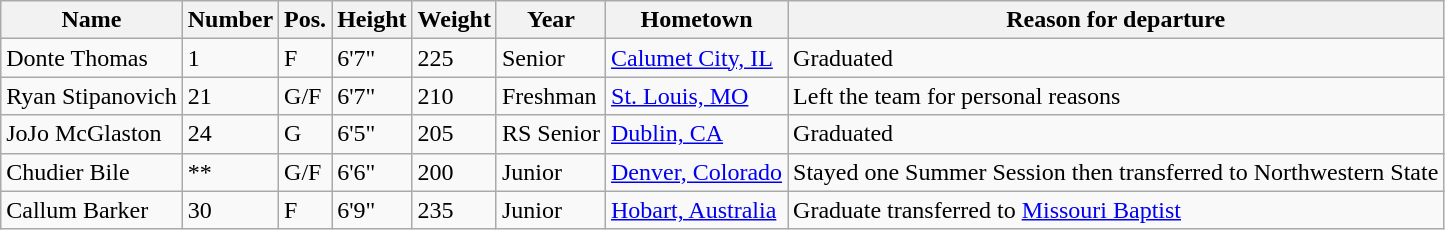<table class="wikitable sortable" border="1">
<tr>
<th>Name</th>
<th>Number</th>
<th>Pos.</th>
<th>Height</th>
<th>Weight</th>
<th>Year</th>
<th>Hometown</th>
<th class="unsortable">Reason for departure</th>
</tr>
<tr>
<td>Donte Thomas</td>
<td>1</td>
<td>F</td>
<td>6'7"</td>
<td>225</td>
<td>Senior</td>
<td><a href='#'>Calumet City, IL</a></td>
<td>Graduated</td>
</tr>
<tr>
<td>Ryan Stipanovich</td>
<td>21</td>
<td>G/F</td>
<td>6'7"</td>
<td>210</td>
<td>Freshman</td>
<td><a href='#'>St. Louis, MO</a></td>
<td>Left the team for personal reasons</td>
</tr>
<tr>
<td>JoJo McGlaston</td>
<td>24</td>
<td>G</td>
<td>6'5"</td>
<td>205</td>
<td>RS Senior</td>
<td><a href='#'>Dublin, CA</a></td>
<td>Graduated</td>
</tr>
<tr>
<td>Chudier Bile</td>
<td>**</td>
<td>G/F</td>
<td>6'6"</td>
<td>200</td>
<td>Junior</td>
<td><a href='#'>Denver, Colorado</a></td>
<td>Stayed one Summer Session then transferred to Northwestern State</td>
</tr>
<tr>
<td>Callum Barker</td>
<td>30</td>
<td>F</td>
<td>6'9"</td>
<td>235</td>
<td>Junior</td>
<td><a href='#'>Hobart, Australia</a></td>
<td>Graduate transferred to <a href='#'>Missouri Baptist</a></td>
</tr>
</table>
